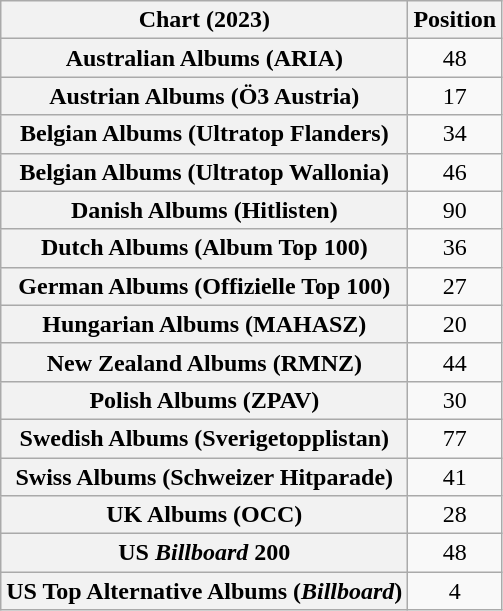<table class="wikitable plainrowheaders sortable" style="text-align:center">
<tr>
<th scope="col">Chart (2023)</th>
<th scope="col">Position</th>
</tr>
<tr>
<th scope="row">Australian Albums (ARIA)</th>
<td>48</td>
</tr>
<tr>
<th scope="row">Austrian Albums (Ö3 Austria)</th>
<td>17</td>
</tr>
<tr>
<th scope="row">Belgian Albums (Ultratop Flanders)</th>
<td>34</td>
</tr>
<tr>
<th scope="row">Belgian Albums (Ultratop Wallonia)</th>
<td>46</td>
</tr>
<tr>
<th scope="row">Danish Albums (Hitlisten)</th>
<td>90</td>
</tr>
<tr>
<th scope="row">Dutch Albums (Album Top 100)</th>
<td>36</td>
</tr>
<tr>
<th scope="row">German Albums (Offizielle Top 100)</th>
<td>27</td>
</tr>
<tr>
<th scope="row">Hungarian Albums (MAHASZ)</th>
<td>20</td>
</tr>
<tr>
<th scope="row">New Zealand Albums (RMNZ)</th>
<td>44</td>
</tr>
<tr>
<th scope="row">Polish Albums (ZPAV)</th>
<td>30</td>
</tr>
<tr>
<th scope="row">Swedish Albums (Sverigetopplistan)</th>
<td>77</td>
</tr>
<tr>
<th scope="row">Swiss Albums (Schweizer Hitparade)</th>
<td>41</td>
</tr>
<tr>
<th scope="row">UK Albums (OCC)</th>
<td>28</td>
</tr>
<tr>
<th scope="row">US <em>Billboard</em> 200</th>
<td>48</td>
</tr>
<tr>
<th scope="row">US Top Alternative Albums (<em>Billboard</em>)</th>
<td>4</td>
</tr>
</table>
